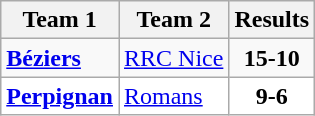<table class="wikitable">
<tr>
<th>Team 1</th>
<th>Team 2</th>
<th>Results</th>
</tr>
<tr>
<td><strong><a href='#'>Béziers</a></strong></td>
<td><a href='#'>RRC Nice</a></td>
<td align="center"><strong>15-10</strong></td>
</tr>
<tr bgcolor="white">
<td><strong><a href='#'>Perpignan</a></strong></td>
<td><a href='#'>Romans</a></td>
<td align="center"><strong>9-6</strong></td>
</tr>
</table>
